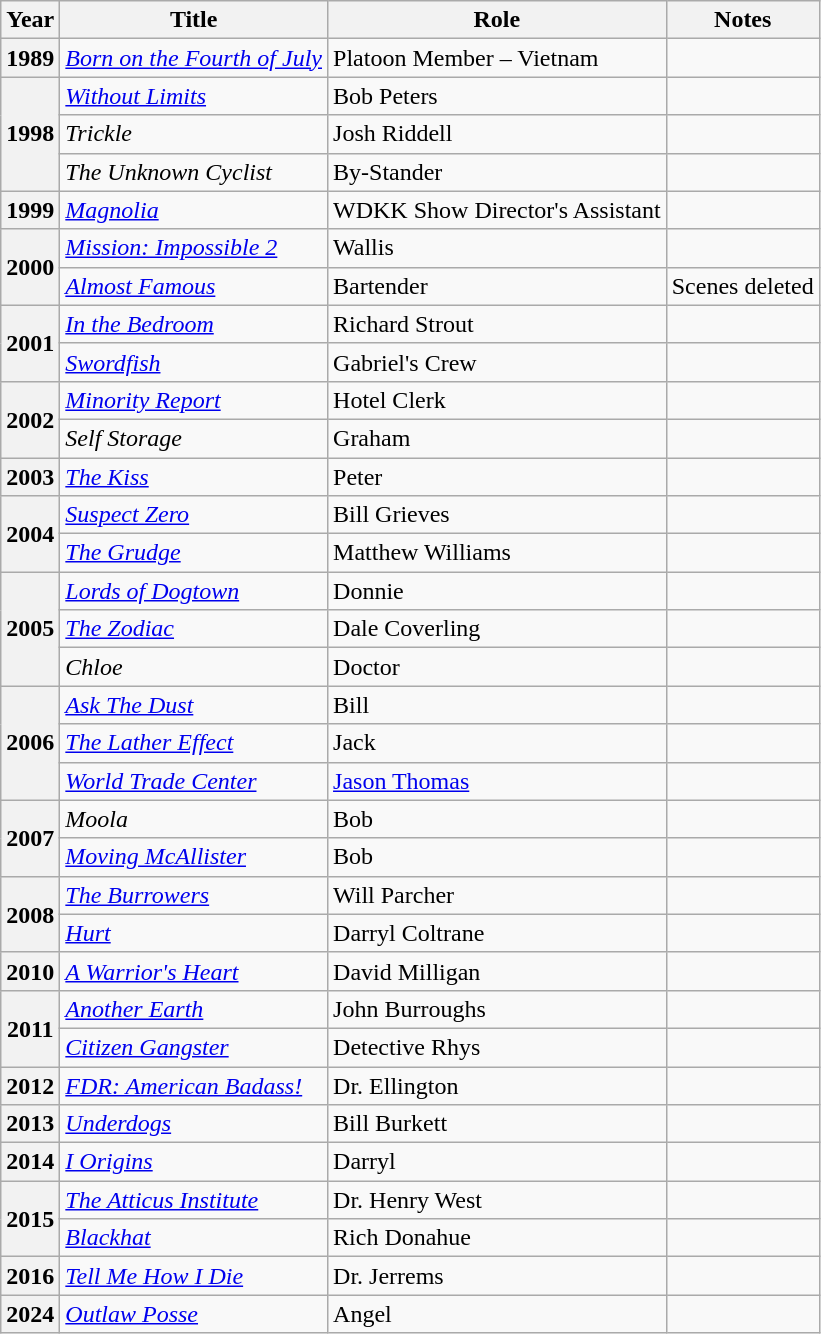<table class="wikitable plainrowheaders sortable">
<tr>
<th scope="col">Year</th>
<th scope="col">Title</th>
<th scope="col">Role</th>
<th scope="col" class="unsortable">Notes</th>
</tr>
<tr>
<th scope="row">1989</th>
<td><em><a href='#'>Born on the Fourth of July</a></em></td>
<td>Platoon Member – Vietnam</td>
<td></td>
</tr>
<tr>
<th scope="row" rowspan="3">1998</th>
<td><em><a href='#'>Without Limits</a></em></td>
<td>Bob Peters</td>
<td></td>
</tr>
<tr>
<td><em>Trickle</em></td>
<td>Josh Riddell</td>
<td></td>
</tr>
<tr>
<td><em>The Unknown Cyclist</em></td>
<td>By-Stander</td>
<td></td>
</tr>
<tr>
<th scope="row">1999</th>
<td><em><a href='#'>Magnolia</a></em></td>
<td>WDKK Show Director's Assistant</td>
<td></td>
</tr>
<tr>
<th scope="row" rowspan="2">2000</th>
<td><em><a href='#'>Mission: Impossible 2</a></em></td>
<td>Wallis</td>
<td></td>
</tr>
<tr>
<td><em><a href='#'>Almost Famous</a></em></td>
<td>Bartender</td>
<td>Scenes deleted</td>
</tr>
<tr>
<th scope="row" rowspan="2">2001</th>
<td><em><a href='#'>In the Bedroom</a></em></td>
<td>Richard Strout</td>
<td></td>
</tr>
<tr>
<td><em><a href='#'>Swordfish</a></em></td>
<td>Gabriel's Crew</td>
<td></td>
</tr>
<tr>
<th scope="row" rowspan="2">2002</th>
<td><em><a href='#'>Minority Report</a></em></td>
<td>Hotel Clerk</td>
<td></td>
</tr>
<tr>
<td><em>Self Storage</em></td>
<td>Graham</td>
<td></td>
</tr>
<tr>
<th scope="row">2003</th>
<td><em><a href='#'>The Kiss</a></em></td>
<td>Peter</td>
<td></td>
</tr>
<tr>
<th scope="row" rowspan="2">2004</th>
<td><em><a href='#'>Suspect Zero</a></em></td>
<td>Bill Grieves</td>
<td></td>
</tr>
<tr>
<td><em><a href='#'>The Grudge</a></em></td>
<td>Matthew Williams</td>
<td></td>
</tr>
<tr>
<th scope="row" rowspan="3">2005</th>
<td><em><a href='#'>Lords of Dogtown</a></em></td>
<td>Donnie</td>
<td></td>
</tr>
<tr>
<td><em><a href='#'>The Zodiac</a></em></td>
<td>Dale Coverling</td>
<td></td>
</tr>
<tr>
<td><em>Chloe</em></td>
<td>Doctor</td>
<td></td>
</tr>
<tr>
<th scope="row" rowspan="3">2006</th>
<td><em><a href='#'>Ask The Dust</a></em></td>
<td>Bill</td>
<td></td>
</tr>
<tr>
<td><em><a href='#'>The Lather Effect</a></em></td>
<td>Jack</td>
<td></td>
</tr>
<tr>
<td><em><a href='#'>World Trade Center</a></em></td>
<td><a href='#'>Jason Thomas</a></td>
<td></td>
</tr>
<tr>
<th scope="row" rowspan="2">2007</th>
<td><em>Moola</em></td>
<td>Bob</td>
<td></td>
</tr>
<tr>
<td><em><a href='#'>Moving McAllister</a></em></td>
<td>Bob</td>
<td></td>
</tr>
<tr>
<th scope="row" rowspan="2">2008</th>
<td><em><a href='#'>The Burrowers</a></em></td>
<td>Will Parcher</td>
<td></td>
</tr>
<tr>
<td><em><a href='#'>Hurt</a></em></td>
<td>Darryl Coltrane</td>
<td></td>
</tr>
<tr>
<th scope="row">2010</th>
<td><em><a href='#'>A Warrior's Heart</a></em></td>
<td>David Milligan</td>
<td></td>
</tr>
<tr>
<th scope="row" rowspan="2">2011</th>
<td><em><a href='#'>Another Earth</a></em></td>
<td>John Burroughs</td>
<td></td>
</tr>
<tr>
<td><em><a href='#'>Citizen Gangster</a></em></td>
<td>Detective Rhys</td>
<td></td>
</tr>
<tr>
<th scope="row">2012</th>
<td><em><a href='#'>FDR: American Badass!</a></em></td>
<td>Dr. Ellington</td>
<td></td>
</tr>
<tr>
<th scope="row">2013</th>
<td><em><a href='#'>Underdogs</a></em></td>
<td>Bill Burkett</td>
<td></td>
</tr>
<tr>
<th scope="row">2014</th>
<td><em><a href='#'>I Origins</a></em></td>
<td>Darryl</td>
<td></td>
</tr>
<tr>
<th scope="row" rowspan="2">2015</th>
<td><em><a href='#'>The Atticus Institute</a></em></td>
<td>Dr. Henry West</td>
<td></td>
</tr>
<tr>
<td><em><a href='#'>Blackhat</a></em></td>
<td>Rich Donahue</td>
<td></td>
</tr>
<tr>
<th scope="row">2016</th>
<td><em><a href='#'>Tell Me How I Die</a></em></td>
<td>Dr. Jerrems</td>
<td></td>
</tr>
<tr>
<th scope="row">2024</th>
<td><em><a href='#'>Outlaw Posse</a></em></td>
<td>Angel</td>
<td></td>
</tr>
</table>
